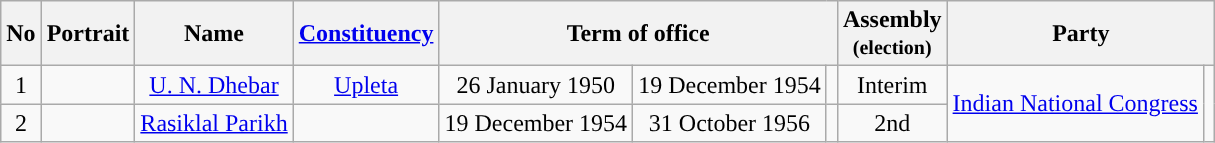<table class="wikitable">
<tr>
<th>No</th>
<th>Portrait</th>
<th>Name</th>
<th><a href='#'>Constituency</a></th>
<th colspan="3">Term of office</th>
<th>Assembly<br><small>(election)</small></th>
<th colspan="2">Party</th>
</tr>
<tr align="center">
<td rowspan="2">1</td>
<td rowspan="2"></td>
<td rowspan="2"><a href='#'>U. N. Dhebar</a></td>
<td rowspan="2"><a href='#'>Upleta</a></td>
<td rowspan="2">26 January 1950</td>
<td rowspan="2">19 December 1954</td>
<td rowspan="2"></td>
<td>Interim</td>
<td rowspan="3"><a href='#'>Indian National Congress</a></td>
<td rowspan="3" style="background-color: "></td>
</tr>
<tr align="center">
<td rowspan="2">2nd<br></td>
</tr>
<tr align="center">
<td>2</td>
<td></td>
<td><a href='#'>Rasiklal Parikh</a></td>
<td></td>
<td>19 December 1954</td>
<td>31 October 1956</td>
<td></td>
</tr>
</table>
